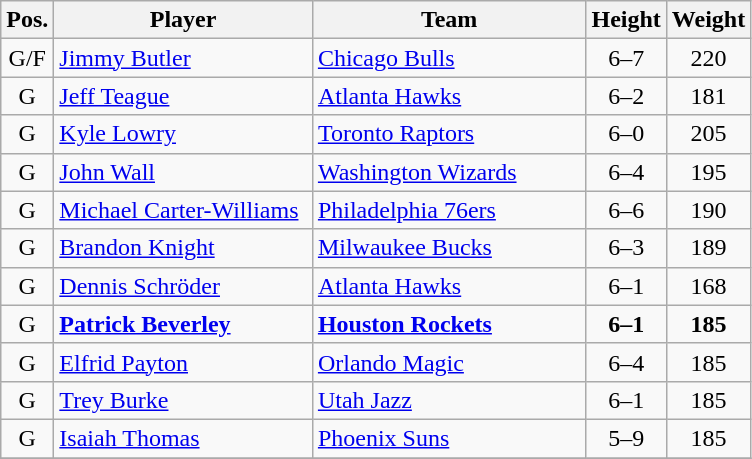<table class="wikitable">
<tr>
<th>Pos.</th>
<th style="width:150px;">Player</th>
<th width=175>Team</th>
<th>Height</th>
<th>Weight</th>
</tr>
<tr>
<td style="text-align:center">G/F</td>
<td><a href='#'>Jimmy Butler</a></td>
<td><a href='#'>Chicago Bulls</a></td>
<td align=center>6–7</td>
<td align=center>220</td>
</tr>
<tr>
<td style="text-align:center">G</td>
<td><a href='#'>Jeff Teague</a></td>
<td><a href='#'>Atlanta Hawks</a></td>
<td align=center>6–2</td>
<td align=center>181</td>
</tr>
<tr>
<td style="text-align:center">G</td>
<td><a href='#'>Kyle Lowry</a></td>
<td><a href='#'>Toronto Raptors</a></td>
<td align=center>6–0</td>
<td align=center>205</td>
</tr>
<tr>
<td style="text-align:center">G</td>
<td><a href='#'>John Wall</a></td>
<td><a href='#'>Washington Wizards</a></td>
<td align=center>6–4</td>
<td align=center>195</td>
</tr>
<tr>
<td style="text-align:center">G</td>
<td style="width: 165px;"><a href='#'>Michael Carter-Williams</a> </td>
<td><a href='#'>Philadelphia 76ers</a></td>
<td align=center>6–6</td>
<td align=center>190</td>
</tr>
<tr>
<td style="text-align:center">G</td>
<td><a href='#'>Brandon Knight</a></td>
<td><a href='#'>Milwaukee Bucks</a></td>
<td align=center>6–3</td>
<td align=center>189</td>
</tr>
<tr>
<td style="text-align:center">G</td>
<td><a href='#'>Dennis Schröder</a></td>
<td><a href='#'>Atlanta Hawks</a></td>
<td align=center>6–1</td>
<td align=center>168</td>
</tr>
<tr>
<td style="text-align:center">G</td>
<td><strong><a href='#'>Patrick Beverley</a></strong></td>
<td><strong><a href='#'>Houston Rockets</a></strong></td>
<td align=center><strong>6–1</strong></td>
<td align=center><strong>185 </strong></td>
</tr>
<tr>
<td style="text-align:center">G</td>
<td><a href='#'>Elfrid Payton</a> </td>
<td><a href='#'>Orlando Magic</a></td>
<td align=center>6–4</td>
<td align=center>185</td>
</tr>
<tr>
<td style="text-align:center">G</td>
<td><a href='#'>Trey Burke</a></td>
<td><a href='#'>Utah Jazz</a></td>
<td align=center>6–1</td>
<td align=center>185</td>
</tr>
<tr>
<td style="text-align:center">G</td>
<td><a href='#'>Isaiah Thomas</a></td>
<td><a href='#'>Phoenix Suns</a></td>
<td align=center>5–9</td>
<td align=center>185</td>
</tr>
<tr>
</tr>
</table>
